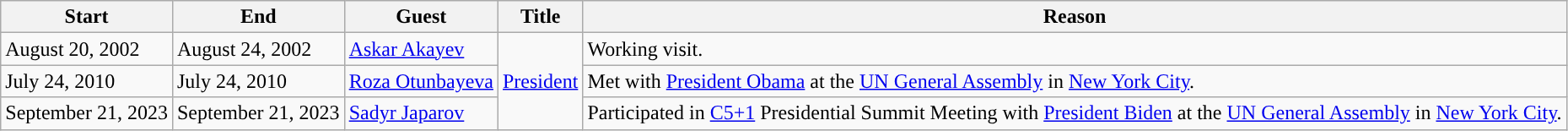<table class="wikitable sortable">
<tr>
<th>Start</th>
<th>End</th>
<th>Guest</th>
<th>Title</th>
<th>Reason</th>
</tr>
<tr>
<td>August 20, 2002</td>
<td>August 24, 2002</td>
<td><a href='#'>Askar Akayev</a></td>
<td rowspan=3><a href='#'>President</a></td>
<td>Working visit.</td>
</tr>
<tr>
<td>July 24, 2010</td>
<td>July 24, 2010</td>
<td><a href='#'>Roza Otunbayeva</a></td>
<td>Met with <a href='#'>President Obama</a> at the <a href='#'>UN General Assembly</a> in <a href='#'>New York City</a>.</td>
</tr>
<tr>
<td>September 21, 2023</td>
<td>September 21, 2023</td>
<td><a href='#'>Sadyr Japarov</a></td>
<td>Participated in <a href='#'>C5+1</a> Presidential Summit Meeting with <a href='#'>President Biden</a> at the <a href='#'>UN General Assembly</a> in <a href='#'>New York City</a>.</td>
</tr>
</table>
